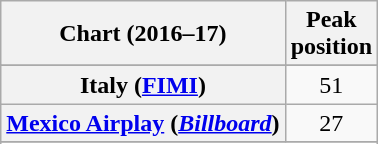<table class="wikitable sortable plainrowheaders" style="text-align:center;">
<tr>
<th scope="col">Chart (2016–17)</th>
<th scope="col">Peak<br>position</th>
</tr>
<tr>
</tr>
<tr>
</tr>
<tr>
</tr>
<tr>
</tr>
<tr>
</tr>
<tr>
</tr>
<tr>
</tr>
<tr>
</tr>
<tr>
</tr>
<tr>
<th scope="row">Italy (<a href='#'>FIMI</a>)</th>
<td>51</td>
</tr>
<tr>
<th scope="row"><a href='#'>Mexico Airplay</a> (<em><a href='#'>Billboard</a></em>)</th>
<td>27</td>
</tr>
<tr>
</tr>
<tr>
</tr>
<tr>
</tr>
<tr>
</tr>
<tr>
</tr>
<tr>
</tr>
<tr>
</tr>
<tr>
</tr>
<tr>
</tr>
</table>
